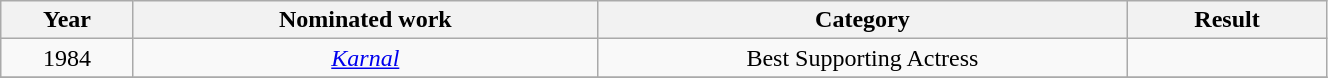<table class="wikitable" style="width:70%; text-align:center;">
<tr>
<th scope="col" style="width:10%;">Year</th>
<th scope="col" style="width:35%;">Nominated work</th>
<th scope="col" style="width:40%;">Category</th>
<th scope="col" style="width:15%;">Result</th>
</tr>
<tr>
<td>1984</td>
<td><em><a href='#'>Karnal</a></em></td>
<td>Best Supporting Actress</td>
<td></td>
</tr>
<tr>
</tr>
</table>
